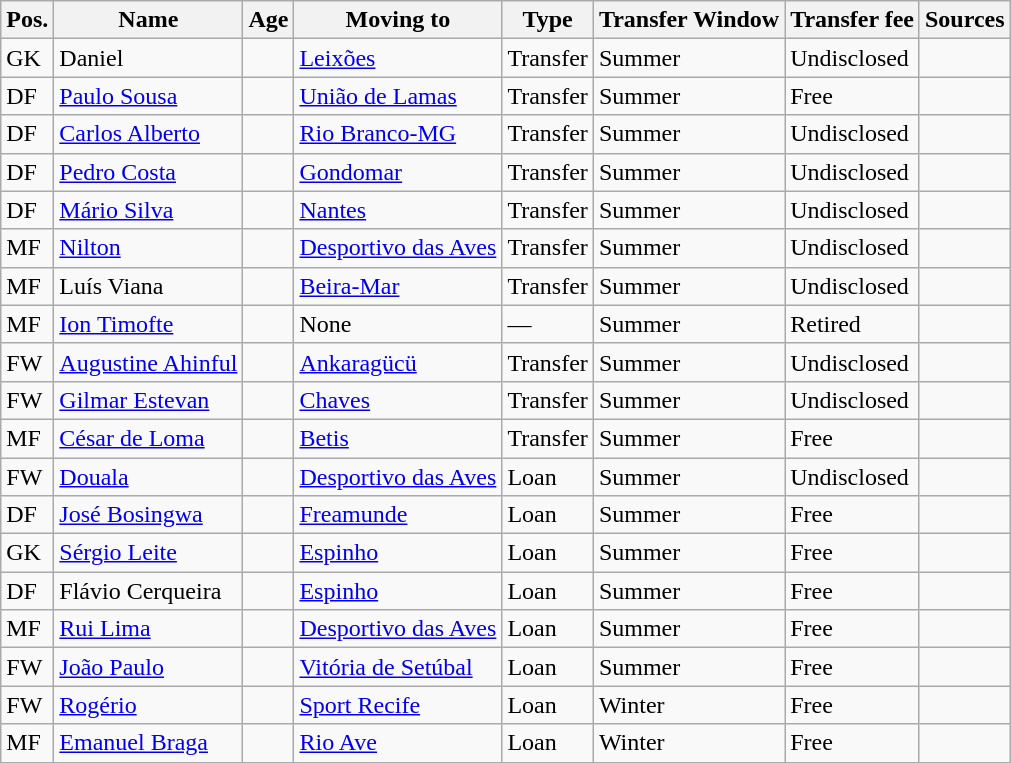<table class="wikitable">
<tr>
<th>Pos.</th>
<th>Name</th>
<th>Age</th>
<th>Moving to</th>
<th>Type</th>
<th>Transfer Window</th>
<th>Transfer fee</th>
<th>Sources</th>
</tr>
<tr>
<td>GK</td>
<td> Daniel</td>
<td></td>
<td> <a href='#'>Leixões</a></td>
<td>Transfer</td>
<td>Summer</td>
<td>Undisclosed</td>
<td></td>
</tr>
<tr>
<td>DF</td>
<td> <a href='#'>Paulo Sousa</a></td>
<td></td>
<td> <a href='#'>União de Lamas</a></td>
<td>Transfer</td>
<td>Summer</td>
<td>Free</td>
<td></td>
</tr>
<tr>
<td>DF</td>
<td> <a href='#'>Carlos Alberto</a></td>
<td></td>
<td> <a href='#'>Rio Branco-MG</a></td>
<td>Transfer</td>
<td>Summer</td>
<td>Undisclosed</td>
<td></td>
</tr>
<tr>
<td>DF</td>
<td> <a href='#'>Pedro Costa</a></td>
<td></td>
<td> <a href='#'>Gondomar</a></td>
<td>Transfer</td>
<td>Summer</td>
<td>Undisclosed</td>
<td></td>
</tr>
<tr>
<td>DF</td>
<td> <a href='#'>Mário Silva</a></td>
<td></td>
<td> <a href='#'>Nantes</a></td>
<td>Transfer</td>
<td>Summer</td>
<td>Undisclosed</td>
<td></td>
</tr>
<tr>
<td>MF</td>
<td> <a href='#'>Nilton</a></td>
<td></td>
<td> <a href='#'>Desportivo das Aves</a></td>
<td>Transfer</td>
<td>Summer</td>
<td>Undisclosed</td>
<td></td>
</tr>
<tr>
<td>MF</td>
<td> Luís Viana</td>
<td></td>
<td> <a href='#'>Beira-Mar</a></td>
<td>Transfer</td>
<td>Summer</td>
<td>Undisclosed</td>
<td></td>
</tr>
<tr>
<td>MF</td>
<td> <a href='#'>Ion Timofte</a></td>
<td></td>
<td>None</td>
<td>—</td>
<td>Summer</td>
<td>Retired</td>
<td></td>
</tr>
<tr>
<td>FW</td>
<td> <a href='#'>Augustine Ahinful</a></td>
<td></td>
<td> <a href='#'>Ankaragücü</a></td>
<td>Transfer</td>
<td>Summer</td>
<td>Undisclosed</td>
<td></td>
</tr>
<tr>
<td>FW</td>
<td> <a href='#'>Gilmar Estevan</a></td>
<td></td>
<td> <a href='#'>Chaves</a></td>
<td>Transfer</td>
<td>Summer</td>
<td>Undisclosed</td>
<td></td>
</tr>
<tr>
<td>MF</td>
<td> <a href='#'>César de Loma</a></td>
<td></td>
<td> <a href='#'>Betis</a></td>
<td>Transfer</td>
<td>Summer</td>
<td>Free</td>
<td></td>
</tr>
<tr>
<td>FW</td>
<td> <a href='#'>Douala</a></td>
<td></td>
<td> <a href='#'>Desportivo das Aves</a></td>
<td>Loan</td>
<td>Summer</td>
<td>Undisclosed</td>
<td></td>
</tr>
<tr>
<td>DF</td>
<td> <a href='#'>José Bosingwa</a></td>
<td></td>
<td> <a href='#'>Freamunde</a></td>
<td>Loan</td>
<td>Summer</td>
<td>Free</td>
<td></td>
</tr>
<tr>
<td>GK</td>
<td> <a href='#'>Sérgio Leite</a></td>
<td></td>
<td> <a href='#'>Espinho</a></td>
<td>Loan</td>
<td>Summer</td>
<td>Free</td>
<td></td>
</tr>
<tr>
<td>DF</td>
<td> Flávio Cerqueira</td>
<td></td>
<td> <a href='#'>Espinho</a></td>
<td>Loan</td>
<td>Summer</td>
<td>Free</td>
<td></td>
</tr>
<tr>
<td>MF</td>
<td> <a href='#'>Rui Lima</a></td>
<td></td>
<td> <a href='#'>Desportivo das Aves</a></td>
<td>Loan</td>
<td>Summer</td>
<td>Free</td>
<td></td>
</tr>
<tr>
<td>FW</td>
<td> <a href='#'>João Paulo</a></td>
<td></td>
<td> <a href='#'>Vitória de Setúbal</a></td>
<td>Loan</td>
<td>Summer</td>
<td>Free</td>
<td></td>
</tr>
<tr>
<td>FW</td>
<td> <a href='#'>Rogério</a></td>
<td></td>
<td> <a href='#'>Sport Recife</a></td>
<td>Loan</td>
<td>Winter</td>
<td>Free</td>
<td></td>
</tr>
<tr>
<td>MF</td>
<td> <a href='#'>Emanuel Braga</a></td>
<td></td>
<td> <a href='#'>Rio Ave</a></td>
<td>Loan</td>
<td>Winter</td>
<td>Free</td>
<td></td>
</tr>
</table>
